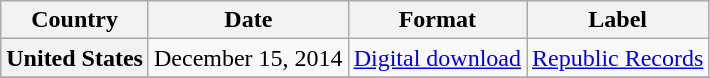<table class="wikitable plainrowheaders">
<tr>
<th scope="col">Country</th>
<th scope="col">Date</th>
<th scope="col">Format</th>
<th scope="col">Label</th>
</tr>
<tr>
<th scope="row">United States</th>
<td>December 15, 2014</td>
<td><a href='#'>Digital download</a></td>
<td><a href='#'>Republic Records</a></td>
</tr>
<tr>
</tr>
</table>
